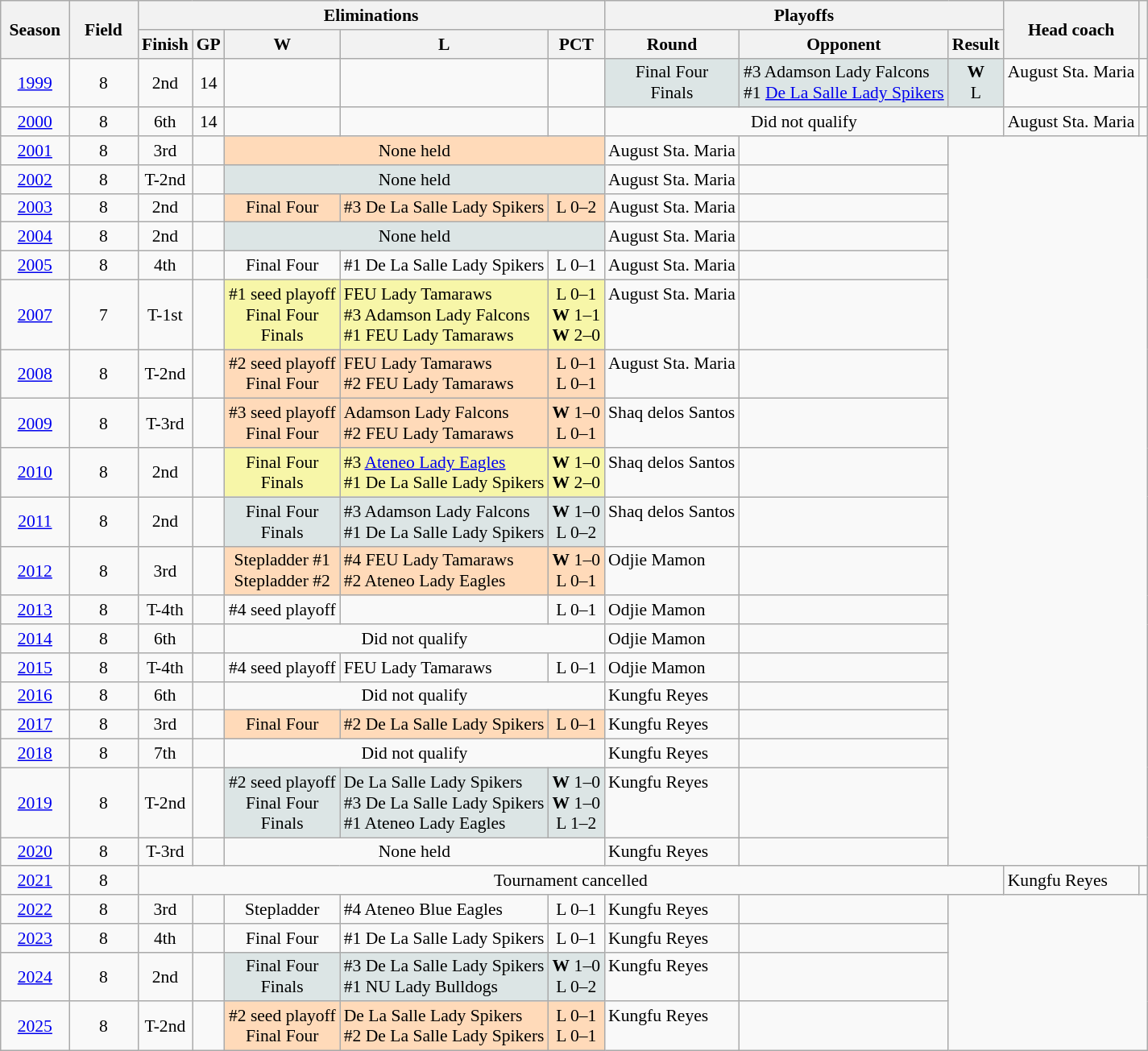<table class=wikitable style="text-align:center; font-size:90%;">
<tr>
<th width=50px rowspan=2>Season</th>
<th width=50px rowspan=2>Field</th>
<th colspan=5>Eliminations</th>
<th colspan=3>Playoffs</th>
<th rowspan=2>Head coach</th>
<th rowspan=2></th>
</tr>
<tr>
<th>Finish</th>
<th>GP</th>
<th>W</th>
<th>L</th>
<th>PCT</th>
<th>Round</th>
<th>Opponent</th>
<th>Result</th>
</tr>
<tr>
<td><a href='#'>1999</a></td>
<td>8</td>
<td>2nd</td>
<td>14</td>
<td></td>
<td></td>
<td></td>
<td bgcolor=#DCE5E5>Final Four<br>Finals</td>
<td bgcolor=#DCE5E5 align=left>#3 Adamson Lady Falcons<br>#1 <a href='#'>De La Salle Lady Spikers</a></td>
<td bgcolor=#DCE5E5><strong>W</strong><br>L</td>
<td valign=top align=left>August Sta. Maria</td>
<td></td>
</tr>
<tr>
<td><a href='#'>2000</a></td>
<td>8</td>
<td>6th</td>
<td>14</td>
<td></td>
<td></td>
<td></td>
<td colspan=3>Did not qualify</td>
<td align=left>August Sta. Maria</td>
<td></td>
</tr>
<tr>
<td><a href='#'>2001</a></td>
<td>8</td>
<td>3rd</td>
<td></td>
<td bgcolor=#FFDAB9 colspan=3>None held</td>
<td align=left>August Sta. Maria</td>
<td></td>
</tr>
<tr>
<td><a href='#'>2002</a></td>
<td>8</td>
<td>T-2nd</td>
<td></td>
<td bgcolor=#DCE5E5 colspan=3>None held</td>
<td align=left>August Sta. Maria</td>
<td></td>
</tr>
<tr>
<td><a href='#'>2003</a></td>
<td>8</td>
<td>2nd</td>
<td></td>
<td bgcolor=#FFDAB9>Final Four</td>
<td bgcolor=#FFDAB9 align=left>#3 De La Salle Lady Spikers</td>
<td bgcolor=#FFDAB9>L 0–2</td>
<td align=left>August Sta. Maria</td>
<td></td>
</tr>
<tr>
<td><a href='#'>2004</a></td>
<td>8</td>
<td>2nd</td>
<td></td>
<td bgcolor=#DCE5E5 colspan=3>None held</td>
<td valign=top align=left>August Sta. Maria</td>
<td valign=top></td>
</tr>
<tr>
<td><a href='#'>2005</a></td>
<td>8</td>
<td>4th</td>
<td></td>
<td>Final Four</td>
<td>#1 De La Salle Lady Spikers</td>
<td>L 0–1</td>
<td align=left>August Sta. Maria</td>
<td></td>
</tr>
<tr>
<td><a href='#'>2007</a></td>
<td>7</td>
<td>T-1st</td>
<td></td>
<td bgcolor=#F7F6A8>#1 seed playoff<br>Final Four<br>Finals</td>
<td bgcolor=#F7F6A8 align=left>FEU Lady Tamaraws<br>#3 Adamson Lady Falcons<br>#1 FEU Lady Tamaraws</td>
<td bgcolor=#F7F6A8>L 0–1<br><strong>W</strong> 1–1<br><strong>W</strong> 2–0</td>
<td valign=top align=left>August Sta. Maria</td>
<td valign=top></td>
</tr>
<tr>
<td><a href='#'>2008</a></td>
<td>8</td>
<td>T-2nd</td>
<td></td>
<td bgcolor=#FFDAB9>#2 seed playoff<br>Final Four</td>
<td bgcolor=#FFDAB9 align=left>FEU Lady Tamaraws<br>#2 FEU Lady Tamaraws</td>
<td bgcolor=#FFDAB9>L 0–1<br>L 0–1</td>
<td valign=top align=left>August Sta. Maria</td>
<td valign=top></td>
</tr>
<tr>
<td><a href='#'>2009</a></td>
<td>8</td>
<td>T-3rd</td>
<td></td>
<td bgcolor=#FFDAB9>#3 seed playoff<br>Final Four</td>
<td bgcolor=#FFDAB9 align=left>Adamson Lady Falcons<br>#2 FEU Lady Tamaraws</td>
<td bgcolor=#FFDAB9><strong>W</strong> 1–0<br>L 0–1</td>
<td valign=top align=left>Shaq delos Santos</td>
<td valign=top></td>
</tr>
<tr>
<td><a href='#'>2010</a></td>
<td>8</td>
<td>2nd</td>
<td></td>
<td bgcolor=#F7F6A8>Final Four<br>Finals</td>
<td bgcolor=#F7F6A8 align=left>#3 <a href='#'>Ateneo Lady Eagles</a><br>#1 De La Salle Lady Spikers</td>
<td bgcolor=#F7F6A8><strong>W</strong> 1–0<br><strong>W</strong> 2–0</td>
<td valign=top align=left>Shaq delos Santos</td>
<td valign=top></td>
</tr>
<tr>
<td><a href='#'>2011</a></td>
<td>8</td>
<td>2nd</td>
<td></td>
<td bgcolor=#DCE5E5>Final Four<br>Finals</td>
<td bgcolor=#DCE5E5 align=left>#3 Adamson Lady Falcons<br>#1 De La Salle Lady Spikers</td>
<td bgcolor=#DCE5E5><strong>W</strong> 1–0<br>L 0–2</td>
<td valign=top align=left>Shaq delos Santos</td>
<td valign=top></td>
</tr>
<tr>
<td><a href='#'>2012</a></td>
<td>8</td>
<td>3rd</td>
<td></td>
<td bgcolor=#FFDAB9>Stepladder #1<br>Stepladder #2</td>
<td bgcolor=#FFDAB9 align=left>#4 FEU Lady Tamaraws<br>#2 Ateneo Lady Eagles</td>
<td bgcolor=#FFDAB9><strong>W</strong> 1–0<br>L 0–1</td>
<td valign=top align=left>Odjie Mamon</td>
<td valign=top></td>
</tr>
<tr>
<td><a href='#'>2013</a></td>
<td>8</td>
<td>T-4th</td>
<td></td>
<td>#4 seed playoff</td>
<td align=left></td>
<td>L 0–1</td>
<td align=left>Odjie Mamon</td>
<td></td>
</tr>
<tr>
<td><a href='#'>2014</a></td>
<td>8</td>
<td>6th</td>
<td></td>
<td colspan=3>Did not qualify</td>
<td align=left>Odjie Mamon</td>
<td></td>
</tr>
<tr>
<td><a href='#'>2015</a></td>
<td>8</td>
<td>T-4th</td>
<td></td>
<td>#4 seed playoff</td>
<td align=left>FEU Lady Tamaraws</td>
<td>L 0–1</td>
<td align=left>Odjie Mamon</td>
<td></td>
</tr>
<tr>
<td><a href='#'>2016</a></td>
<td>8</td>
<td>6th</td>
<td></td>
<td colspan=3>Did not qualify</td>
<td align=left>Kungfu Reyes</td>
<td></td>
</tr>
<tr>
<td><a href='#'>2017</a></td>
<td>8</td>
<td>3rd</td>
<td></td>
<td bgcolor=#FFDAB9>Final Four</td>
<td bgcolor=#FFDAB9 align=left>#2 De La Salle Lady Spikers</td>
<td bgcolor=#FFDAB9>L 0–1</td>
<td align=left>Kungfu Reyes</td>
<td></td>
</tr>
<tr>
<td><a href='#'>2018</a></td>
<td>8</td>
<td>7th</td>
<td></td>
<td colspan=3>Did not qualify</td>
<td align=left>Kungfu Reyes</td>
<td></td>
</tr>
<tr>
<td><a href='#'>2019</a></td>
<td>8</td>
<td>T-2nd</td>
<td></td>
<td bgcolor=#DCE5E5>#2 seed playoff<br>Final Four<br>Finals</td>
<td bgcolor=#DCE5E5 align=left>De La Salle Lady Spikers<br>#3 De La Salle Lady Spikers<br>#1 Ateneo Lady Eagles</td>
<td bgcolor=#DCE5E5><strong>W</strong> 1–0<br><strong>W</strong> 1–0<br>L 1–2</td>
<td valign=top align=left>Kungfu Reyes</td>
<td valign=top></td>
</tr>
<tr>
<td><a href='#'>2020</a></td>
<td>8</td>
<td>T-3rd</td>
<td></td>
<td colspan=3>None held</td>
<td align=left>Kungfu Reyes</td>
<td></td>
</tr>
<tr>
<td><a href='#'>2021</a></td>
<td>8</td>
<td colspan=8>Tournament cancelled</td>
<td align=left>Kungfu Reyes</td>
<td></td>
</tr>
<tr>
<td><a href='#'>2022</a></td>
<td>8</td>
<td>3rd</td>
<td></td>
<td>Stepladder</td>
<td align=left>#4 Ateneo Blue Eagles</td>
<td>L 0–1</td>
<td align=left>Kungfu Reyes</td>
<td></td>
</tr>
<tr>
<td><a href='#'>2023</a></td>
<td>8</td>
<td>4th</td>
<td></td>
<td>Final Four</td>
<td>#1 De La Salle Lady Spikers</td>
<td>L 0–1</td>
<td align=left>Kungfu Reyes</td>
<td></td>
</tr>
<tr>
<td><a href='#'>2024</a></td>
<td>8</td>
<td>2nd</td>
<td></td>
<td bgcolor=#DCE5E5>Final Four<br>Finals</td>
<td bgcolor=#DCE5E5 align=left>#3 De La Salle Lady Spikers<br>#1 NU Lady Bulldogs</td>
<td bgcolor=#DCE5E5><strong>W</strong> 1–0<br>L 0–2</td>
<td valign=top align=left>Kungfu Reyes</td>
<td valign=top></td>
</tr>
<tr>
<td><a href='#'>2025</a></td>
<td>8</td>
<td>T-2nd</td>
<td></td>
<td bgcolor=#FFDAB9>#2 seed playoff<br>Final Four</td>
<td bgcolor=#FFDAB9 align=left>De La Salle Lady Spikers<br>#2 De La Salle Lady Spikers</td>
<td bgcolor=#FFDAB9>L 0–1<br>L 0–1</td>
<td valign=top align=left>Kungfu Reyes</td>
<td valign=top></td>
</tr>
</table>
